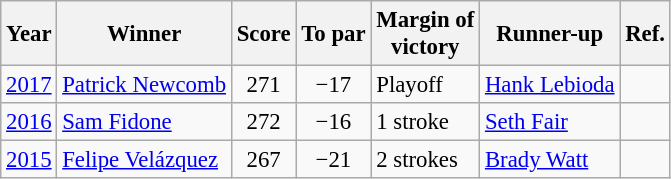<table class="wikitable" style="font-size:95%">
<tr>
<th>Year</th>
<th>Winner</th>
<th>Score</th>
<th>To par</th>
<th>Margin of<br>victory</th>
<th>Runner-up</th>
<th>Ref.</th>
</tr>
<tr>
<td><a href='#'>2017</a></td>
<td> <a href='#'>Patrick Newcomb</a></td>
<td align=center>271</td>
<td align=center>−17</td>
<td>Playoff</td>
<td> <a href='#'>Hank Lebioda</a></td>
<td></td>
</tr>
<tr>
<td><a href='#'>2016</a></td>
<td> <a href='#'>Sam Fidone</a></td>
<td align=center>272</td>
<td align=center>−16</td>
<td>1 stroke</td>
<td> <a href='#'>Seth Fair</a></td>
<td></td>
</tr>
<tr>
<td><a href='#'>2015</a></td>
<td> <a href='#'>Felipe Velázquez</a></td>
<td align=center>267</td>
<td align=center>−21</td>
<td>2 strokes</td>
<td> <a href='#'>Brady Watt</a></td>
<td></td>
</tr>
</table>
